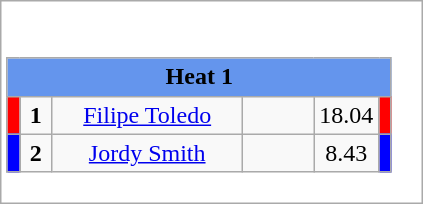<table class="wikitable" style="background:#fff;">
<tr>
<td><div><br><table class="wikitable">
<tr>
<td colspan="6"  style="text-align:center; background:#6495ed;"><strong>Heat 1</strong></td>
</tr>
<tr>
<td style="width:01px; background: #f00;"></td>
<td style="width:14px; text-align:center;"><strong>1</strong></td>
<td style="width:120px; text-align:center;"><a href='#'>Filipe Toledo</a></td>
<td style="width:40px; text-align:center;"></td>
<td style="width:20px; text-align:center;">18.04</td>
<td style="width:01px; background: #f00;"></td>
</tr>
<tr>
<td style="width:01px; background: #00f;"></td>
<td style="width:14px; text-align:center;"><strong>2</strong></td>
<td style="width:120px; text-align:center;"><a href='#'>Jordy Smith</a></td>
<td style="width:40px; text-align:center;"></td>
<td style="width:20px; text-align:center;">8.43</td>
<td style="width:01px; background: #00f;"></td>
</tr>
</table>
</div></td>
</tr>
</table>
